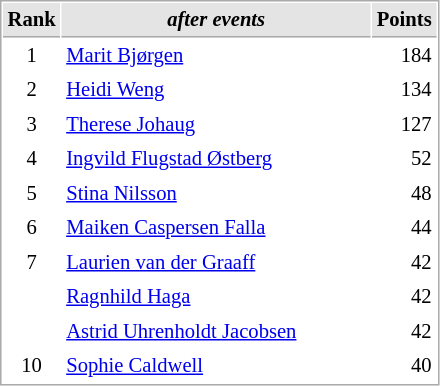<table cellspacing="1" cellpadding="3" style="border:1px solid #AAAAAA;font-size:86%">
<tr style="background-color: #E4E4E4;">
<th style="border-bottom:1px solid #AAAAAA" width=10>Rank</th>
<th style="border-bottom:1px solid #AAAAAA" width=200><em>after  events</em></th>
<th style="border-bottom:1px solid #AAAAAA" width=20 align=right>Points</th>
</tr>
<tr>
<td align=center>1</td>
<td> <a href='#'>Marit Bjørgen</a></td>
<td align=right>184</td>
</tr>
<tr>
<td align=center>2</td>
<td> <a href='#'>Heidi Weng</a></td>
<td align=right>134</td>
</tr>
<tr>
<td align=center>3</td>
<td> <a href='#'>Therese Johaug</a></td>
<td align=right>127</td>
</tr>
<tr>
<td align=center>4</td>
<td> <a href='#'>Ingvild Flugstad Østberg</a></td>
<td align=right>52</td>
</tr>
<tr>
<td align=center>5</td>
<td> <a href='#'>Stina Nilsson</a></td>
<td align=right>48</td>
</tr>
<tr>
<td align=center>6</td>
<td> <a href='#'>Maiken Caspersen Falla</a></td>
<td align=right>44</td>
</tr>
<tr>
<td align=center>7</td>
<td> <a href='#'>Laurien van der Graaff</a></td>
<td align=right>42</td>
</tr>
<tr>
<td></td>
<td> <a href='#'>Ragnhild Haga</a></td>
<td align=right>42</td>
</tr>
<tr>
<td></td>
<td> <a href='#'>Astrid Uhrenholdt Jacobsen</a></td>
<td align=right>42</td>
</tr>
<tr>
<td align=center>10</td>
<td> <a href='#'>Sophie Caldwell</a></td>
<td align=right>40</td>
</tr>
</table>
